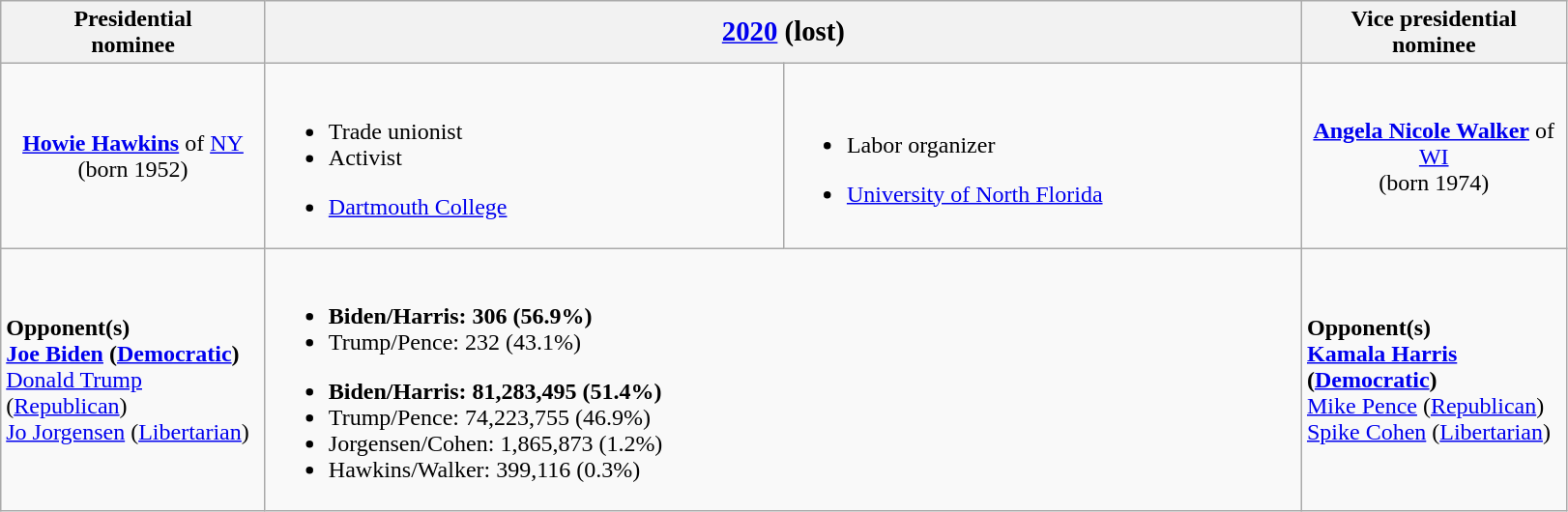<table class="wikitable">
<tr>
<th width=175>Presidential<br>nominee</th>
<th colspan=2><big><a href='#'>2020</a> (lost)</big></th>
<th width=175>Vice presidential<br>nominee</th>
</tr>
<tr>
<td style="text-align:center;"><strong><a href='#'>Howie Hawkins</a></strong> of <a href='#'>NY</a><br>(born 1952)<br></td>
<td width=350><br><ul><li>Trade unionist</li><li>Activist</li></ul><ul><li><a href='#'>Dartmouth College</a></li></ul></td>
<td width=350><br><ul><li>Labor organizer</li></ul><ul><li><a href='#'>University of North Florida</a></li></ul></td>
<td style="text-align:center;"><strong><a href='#'>Angela Nicole Walker</a></strong> of <a href='#'>WI</a><br>(born 1974)<br></td>
</tr>
<tr>
<td><strong>Opponent(s)</strong><br><strong><a href='#'>Joe Biden</a> (<a href='#'>Democratic</a>)</strong><br><a href='#'>Donald Trump</a> (<a href='#'>Republican</a>)<br><a href='#'>Jo Jorgensen</a> (<a href='#'>Libertarian</a>)</td>
<td colspan=2><br><ul><li><strong>Biden/Harris: 306 (56.9%)</strong></li><li>Trump/Pence: 232 (43.1%)</li></ul><ul><li><strong>Biden/Harris: 81,283,495 (51.4%)</strong></li><li>Trump/Pence: 74,223,755 (46.9%)</li><li>Jorgensen/Cohen: 1,865,873 (1.2%)</li><li>Hawkins/Walker: 399,116 (0.3%)</li></ul></td>
<td><strong>Opponent(s)</strong><br><strong><a href='#'>Kamala Harris</a> (<a href='#'>Democratic</a>)</strong><br><a href='#'>Mike Pence</a> (<a href='#'>Republican</a>)<br><a href='#'>Spike Cohen</a> (<a href='#'>Libertarian</a>)</td>
</tr>
</table>
